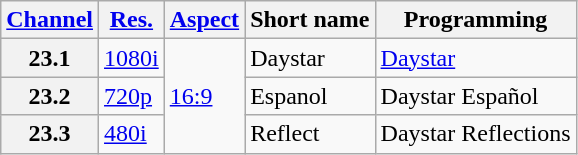<table class="wikitable">
<tr>
<th scope="col"><a href='#'>Channel</a></th>
<th scope="col"><a href='#'>Res.</a></th>
<th scope="col"><a href='#'>Aspect</a></th>
<th scope="col">Short name</th>
<th scope="col">Programming</th>
</tr>
<tr>
<th scope="row">23.1</th>
<td><a href='#'>1080i</a></td>
<td rowspan=3><a href='#'>16:9</a></td>
<td>Daystar</td>
<td><a href='#'>Daystar</a></td>
</tr>
<tr>
<th scope="row">23.2</th>
<td><a href='#'>720p</a></td>
<td>Espanol</td>
<td>Daystar Español</td>
</tr>
<tr>
<th scope="row">23.3</th>
<td><a href='#'>480i</a></td>
<td>Reflect</td>
<td>Daystar Reflections</td>
</tr>
</table>
